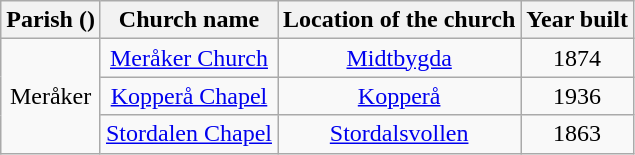<table class="wikitable" style="text-align:center">
<tr>
<th>Parish ()</th>
<th>Church name</th>
<th>Location of the church</th>
<th>Year built</th>
</tr>
<tr>
<td rowspan="3">Meråker</td>
<td><a href='#'>Meråker Church</a></td>
<td><a href='#'>Midtbygda</a></td>
<td>1874</td>
</tr>
<tr>
<td><a href='#'>Kopperå Chapel</a></td>
<td><a href='#'>Kopperå</a></td>
<td>1936</td>
</tr>
<tr>
<td><a href='#'>Stordalen Chapel</a></td>
<td><a href='#'>Stordalsvollen</a></td>
<td>1863</td>
</tr>
</table>
